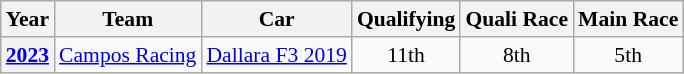<table class="wikitable" style="text-align:center; font-size:90%">
<tr>
<th>Year</th>
<th>Team</th>
<th>Car</th>
<th>Qualifying</th>
<th>Quali Race</th>
<th>Main Race</th>
</tr>
<tr>
<th><a href='#'>2023</a></th>
<td align="left"> <a href='#'>Campos Racing</a></td>
<td align="left"><a href='#'>Dallara F3 2019</a></td>
<td>11th</td>
<td>8th</td>
<td>5th</td>
</tr>
</table>
